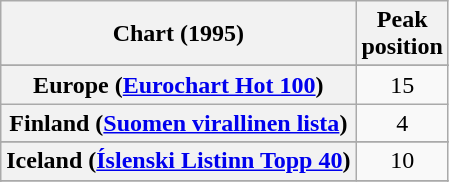<table class="wikitable sortable plainrowheaders" style="text-align:center">
<tr>
<th>Chart (1995)</th>
<th>Peak<br>position</th>
</tr>
<tr>
</tr>
<tr>
</tr>
<tr>
</tr>
<tr>
</tr>
<tr>
<th scope="row">Europe (<a href='#'>Eurochart Hot 100</a>)</th>
<td>15</td>
</tr>
<tr>
<th scope=row>Finland (<a href='#'>Suomen virallinen lista</a>)</th>
<td>4</td>
</tr>
<tr>
</tr>
<tr>
<th scope="row">Iceland (<a href='#'>Íslenski Listinn Topp 40</a>)</th>
<td>10</td>
</tr>
<tr>
</tr>
<tr>
</tr>
<tr>
</tr>
<tr>
</tr>
<tr>
</tr>
<tr>
</tr>
<tr>
</tr>
<tr>
</tr>
<tr>
</tr>
</table>
